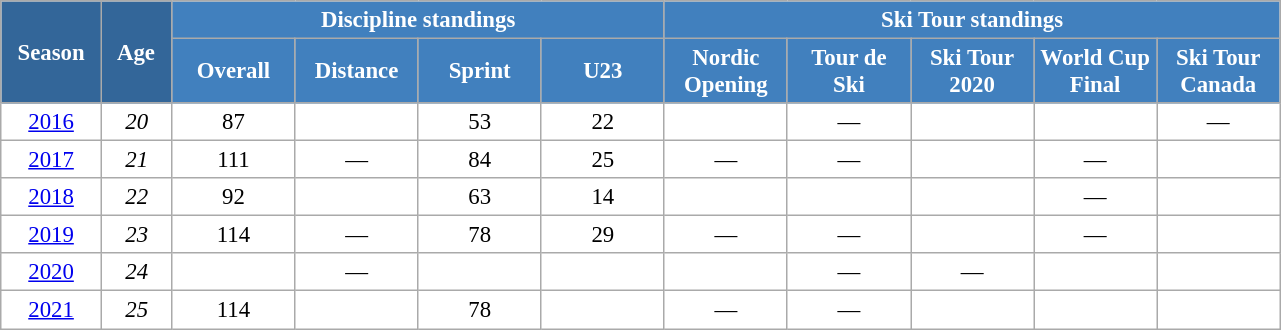<table class="wikitable" style="font-size:95%; text-align:center; border:grey solid 1px; border-collapse:collapse; background:#ffffff;">
<tr>
<th style="background-color:#369; color:white; width:60px;" rowspan="2"> Season </th>
<th style="background-color:#369; color:white; width:40px;" rowspan="2"> Age </th>
<th style="background-color:#4180be; color:white;" colspan="4">Discipline standings</th>
<th style="background-color:#4180be; color:white;" colspan="5">Ski Tour standings</th>
</tr>
<tr>
<th style="background-color:#4180be; color:white; width:75px;">Overall</th>
<th style="background-color:#4180be; color:white; width:75px;">Distance</th>
<th style="background-color:#4180be; color:white; width:75px;">Sprint</th>
<th ! style="background-color:#4180be; color:white; width:75px;">U23</th>
<th style="background-color:#4180be; color:white; width:75px;">Nordic<br>Opening</th>
<th style="background-color:#4180be; color:white; width:75px;">Tour de<br>Ski</th>
<th style="background-color:#4180be; color:white; width:75px;">Ski Tour<br>2020</th>
<th style="background-color:#4180be; color:white; width:75px;">World Cup<br>Final</th>
<th style="background-color:#4180be; color:white; width:75px;">Ski Tour<br>Canada</th>
</tr>
<tr>
<td><a href='#'>2016</a></td>
<td><em>20</em></td>
<td>87</td>
<td></td>
<td>53</td>
<td>22</td>
<td></td>
<td>—</td>
<td></td>
<td></td>
<td>—</td>
</tr>
<tr>
<td><a href='#'>2017</a></td>
<td><em>21</em></td>
<td>111</td>
<td>—</td>
<td>84</td>
<td>25</td>
<td>—</td>
<td>—</td>
<td></td>
<td>—</td>
<td></td>
</tr>
<tr>
<td><a href='#'>2018</a></td>
<td><em>22</em></td>
<td>92</td>
<td></td>
<td>63</td>
<td>14</td>
<td></td>
<td></td>
<td></td>
<td>—</td>
<td></td>
</tr>
<tr>
<td><a href='#'>2019</a></td>
<td><em>23</em></td>
<td>114</td>
<td>—</td>
<td>78</td>
<td>29</td>
<td>—</td>
<td>—</td>
<td></td>
<td>—</td>
<td></td>
</tr>
<tr>
<td><a href='#'>2020</a></td>
<td><em>24</em></td>
<td></td>
<td>—</td>
<td></td>
<td></td>
<td></td>
<td>—</td>
<td>—</td>
<td></td>
<td></td>
</tr>
<tr>
<td><a href='#'>2021</a></td>
<td><em>25</em></td>
<td>114</td>
<td></td>
<td>78</td>
<td></td>
<td>—</td>
<td>—</td>
<td></td>
<td></td>
<td></td>
</tr>
</table>
